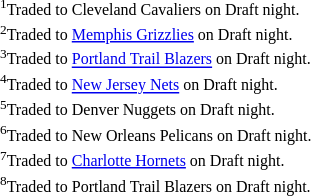<table cellspacing="0" style="width: 800px; background: ;">
<tr>
<td style="font-size: 8pt; padding: 5pt; line-height: 1.25em; color: black;"><sup>1</sup>Traded to Cleveland Cavaliers on Draft night.<br><sup>2</sup>Traded to <a href='#'>Memphis Grizzlies</a> on Draft night.<br><sup>3</sup>Traded to <a href='#'>Portland Trail Blazers</a> on Draft night.<br><sup>4</sup>Traded to <a href='#'>New Jersey Nets</a> on Draft night.<br><sup>5</sup>Traded to Denver Nuggets on Draft night.<br><sup>6</sup>Traded to New Orleans Pelicans on Draft night.<br><sup>7</sup>Traded to <a href='#'>Charlotte Hornets</a> on Draft night.<br><sup>8</sup>Traded to Portland Trail Blazers on Draft night.<br></td>
</tr>
</table>
